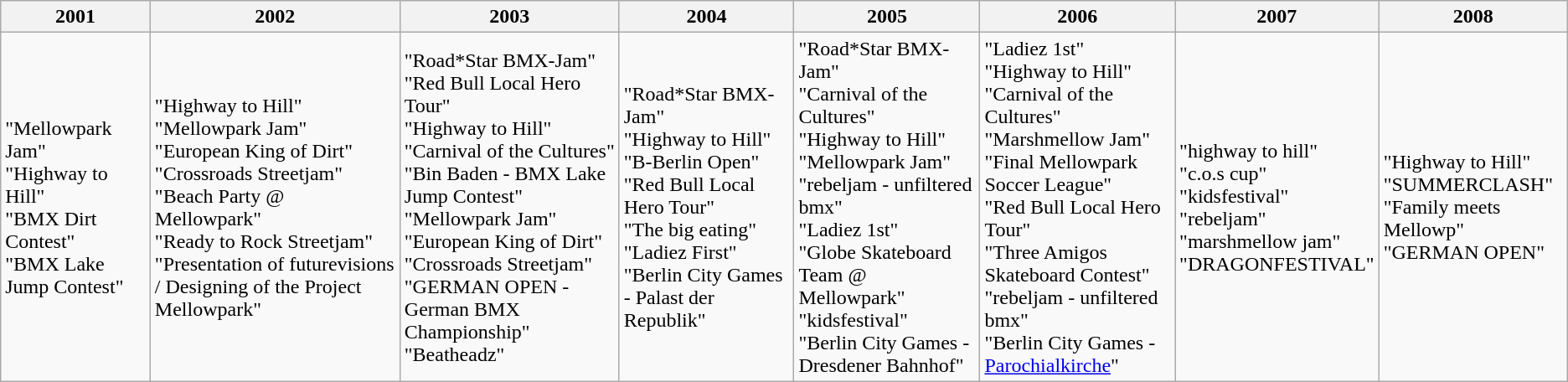<table class="wikitable">
<tr>
<th>2001</th>
<th>2002</th>
<th>2003</th>
<th>2004</th>
<th>2005</th>
<th>2006</th>
<th>2007</th>
<th>2008</th>
</tr>
<tr>
<td>"Mellowpark Jam"<br> "Highway to Hill"<br> "BMX Dirt Contest"<br> "BMX Lake Jump Contest"</td>
<td>"Highway to Hill"<br> "Mellowpark Jam"<br> "European King of Dirt"<br> "Crossroads Streetjam"<br> "Beach Party @ Mellowpark"<br> "Ready to Rock Streetjam"<br> "Presentation of futurevisions / Designing of the Project Mellowpark"</td>
<td>"Road*Star BMX-Jam"<br> "Red Bull Local Hero Tour"<br> "Highway to Hill"<br> "Carnival of the Cultures"<br> "Bin Baden - BMX Lake Jump Contest"<br> "Mellowpark Jam"<br> "European King of Dirt"<br> "Crossroads Streetjam"<br> "GERMAN OPEN - German BMX Championship"<br> "Beatheadz"</td>
<td>"Road*Star BMX-Jam"<br> "Highway to Hill"<br> "B-Berlin Open"<br> "Red Bull Local Hero Tour"<br> "The big eating"<br> "Ladiez First"<br> "Berlin City Games - Palast der Republik"</td>
<td>"Road*Star BMX-Jam"<br> "Carnival of the Cultures"<br> "Highway to Hill"<br> "Mellowpark Jam"<br> "rebeljam - unfiltered bmx"<br> "Ladiez 1st"<br> "Globe Skateboard Team @ Mellowpark"<br> "kidsfestival"<br> "Berlin City Games - Dresdener Bahnhof"</td>
<td>"Ladiez 1st"<br> "Highway to Hill"<br> "Carnival of the Cultures"<br> "Marshmellow Jam"<br> "Final Mellowpark Soccer League"<br> "Red Bull Local Hero Tour"<br> "Three Amigos Skateboard Contest"<br> "rebeljam - unfiltered bmx"<br> "Berlin City Games - <a href='#'>Parochialkirche</a>"</td>
<td>"highway to hill"<br> "c.o.s cup"<br> "kidsfestival"<br> "rebeljam"<br> "marshmellow jam"<br> "DRAGONFESTIVAL"</td>
<td>"Highway to Hill"<br> "SUMMERCLASH"<br> "Family meets Mellowp"<br> "GERMAN OPEN"</td>
</tr>
</table>
